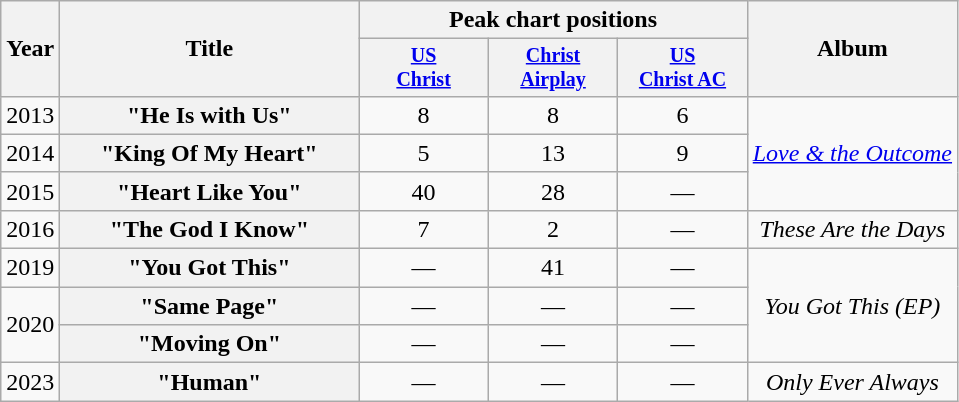<table class="wikitable plainrowheaders" style=text-align:center;>
<tr>
<th scope="col" rowspan="2">Year</th>
<th scope="col" rowspan="2" style="width:12em;">Title</th>
<th scope="col" colspan="3">Peak chart positions</th>
<th scope="col" rowspan="2">Album</th>
</tr>
<tr style="font-size:smaller;">
<th scope="col" style="width:6em;font-size:100%;"><a href='#'>US<br>Christ</a></th>
<th scope="col" style="width:6em;font-size:100%;"><a href='#'>Christ<br>Airplay</a></th>
<th scope="col" style="width:6em;font-size:100%;"><a href='#'>US<br>Christ AC</a></th>
</tr>
<tr>
<td>2013</td>
<th scope="row">"He Is with Us"</th>
<td>8</td>
<td>8</td>
<td>6</td>
<td rowspan="3" style="text-align:left"><em><a href='#'>Love & the Outcome</a></em></td>
</tr>
<tr>
<td>2014</td>
<th scope="row">"King Of My Heart"</th>
<td>5</td>
<td>13</td>
<td>9</td>
</tr>
<tr>
<td>2015</td>
<th scope="row">"Heart Like You"</th>
<td>40</td>
<td>28</td>
<td>—</td>
</tr>
<tr>
<td>2016</td>
<th scope="row">"The God I Know"</th>
<td>7</td>
<td>2</td>
<td>—</td>
<td><em>These Are the Days</em></td>
</tr>
<tr>
<td>2019</td>
<th scope="row">"You Got This"</th>
<td>—</td>
<td>41</td>
<td>—</td>
<td rowspan="3"><em>You Got This (EP)</em></td>
</tr>
<tr>
<td rowspan="2">2020</td>
<th scope="row">"Same Page"</th>
<td>—</td>
<td>—</td>
<td>—</td>
</tr>
<tr>
<th scope="row">"Moving On"</th>
<td>—</td>
<td>—</td>
<td>—</td>
</tr>
<tr>
<td>2023</td>
<th scope="row">"Human"</th>
<td>—</td>
<td>—</td>
<td>—</td>
<td><em>Only Ever Always</em> </td>
</tr>
</table>
